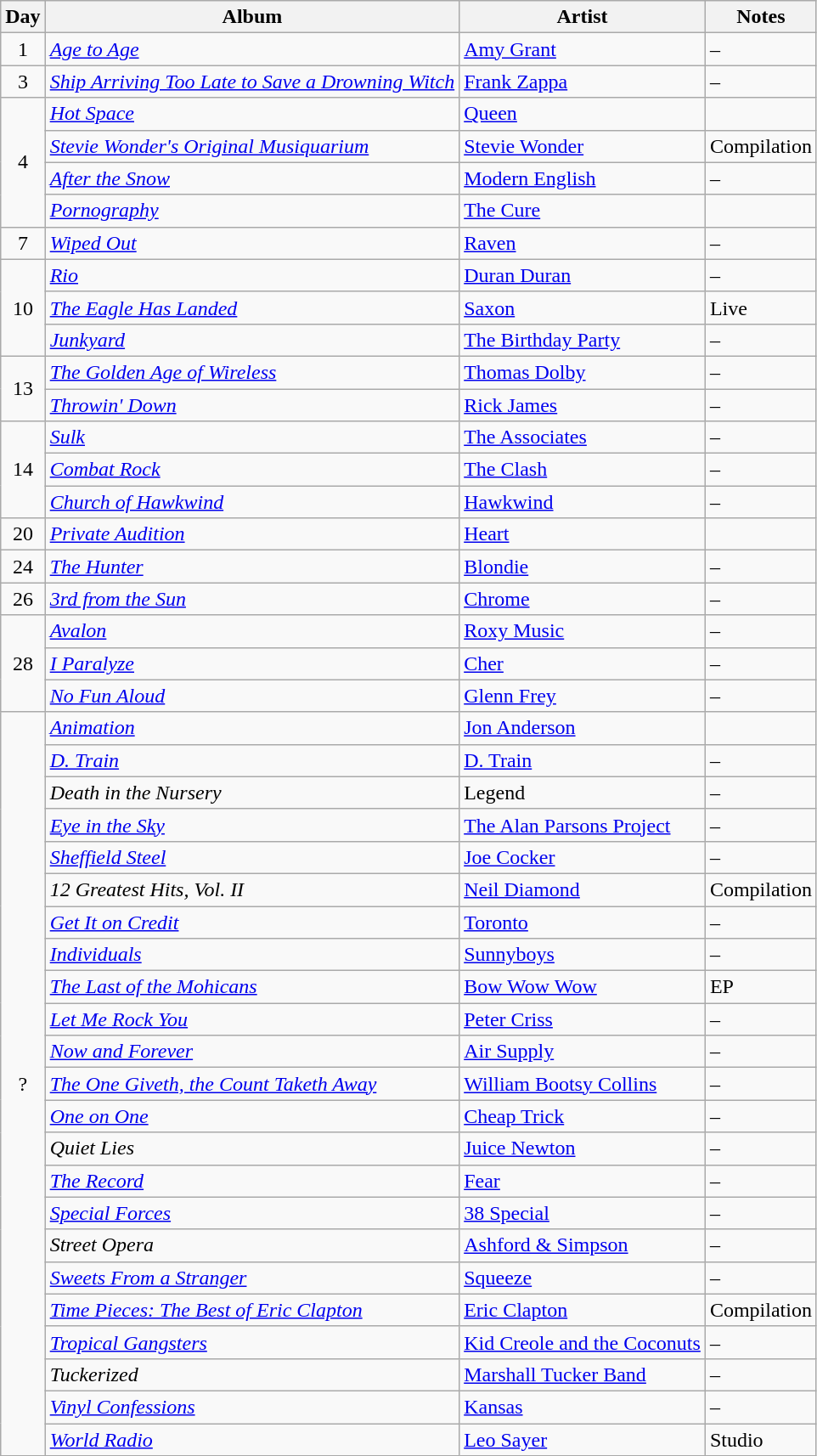<table class="wikitable">
<tr>
<th>Day</th>
<th>Album</th>
<th>Artist</th>
<th>Notes</th>
</tr>
<tr>
<td align="center" rowspan="1">1</td>
<td><em><a href='#'>Age to Age</a></em></td>
<td><a href='#'>Amy Grant</a></td>
<td>–</td>
</tr>
<tr>
<td align="center" rowspan="1">3</td>
<td><em><a href='#'>Ship Arriving Too Late to Save a Drowning Witch</a></em></td>
<td><a href='#'>Frank Zappa</a></td>
<td>–</td>
</tr>
<tr>
<td align="center" rowspan="4">4</td>
<td><em><a href='#'>Hot Space</a></em></td>
<td><a href='#'>Queen</a></td>
<td></td>
</tr>
<tr>
<td><em><a href='#'>Stevie Wonder's Original Musiquarium</a></em></td>
<td><a href='#'>Stevie Wonder</a></td>
<td>Compilation</td>
</tr>
<tr>
<td><em><a href='#'>After the Snow</a></em></td>
<td><a href='#'>Modern English</a></td>
<td>–</td>
</tr>
<tr>
<td><em><a href='#'>Pornography</a></em></td>
<td><a href='#'>The Cure</a></td>
<td></td>
</tr>
<tr>
<td align="center" rowspan="1">7</td>
<td><em><a href='#'>Wiped Out</a></em></td>
<td><a href='#'>Raven</a></td>
<td>–</td>
</tr>
<tr>
<td align="center" rowspan="3">10</td>
<td><em><a href='#'>Rio</a></em></td>
<td><a href='#'>Duran Duran</a></td>
<td>–</td>
</tr>
<tr>
<td><em><a href='#'>The Eagle Has Landed</a></em></td>
<td><a href='#'>Saxon</a></td>
<td>Live</td>
</tr>
<tr>
<td><em><a href='#'>Junkyard</a></em></td>
<td><a href='#'>The Birthday Party</a></td>
<td>–</td>
</tr>
<tr>
<td align="center" rowspan="2">13</td>
<td><em><a href='#'>The Golden Age of Wireless</a></em></td>
<td><a href='#'>Thomas Dolby</a></td>
<td>–</td>
</tr>
<tr>
<td><em><a href='#'>Throwin' Down</a></em></td>
<td><a href='#'>Rick James</a></td>
<td>–</td>
</tr>
<tr>
<td align="center" rowspan="3">14</td>
<td><em><a href='#'>Sulk</a></em></td>
<td><a href='#'>The Associates</a></td>
<td>–</td>
</tr>
<tr>
<td><em><a href='#'>Combat Rock</a></em></td>
<td><a href='#'>The Clash</a></td>
<td>–</td>
</tr>
<tr>
<td><em><a href='#'>Church of Hawkwind</a></em></td>
<td><a href='#'>Hawkwind</a></td>
<td>–</td>
</tr>
<tr>
<td align="center" rowspan="1">20</td>
<td><em><a href='#'>Private Audition</a></em></td>
<td><a href='#'>Heart</a></td>
<td></td>
</tr>
<tr>
<td align="center" rowspan="1">24</td>
<td><em><a href='#'>The Hunter</a></em></td>
<td><a href='#'>Blondie</a></td>
<td>–</td>
</tr>
<tr>
<td align="center" rowspan="1">26</td>
<td><em><a href='#'>3rd from the Sun</a></em></td>
<td><a href='#'>Chrome</a></td>
<td>–</td>
</tr>
<tr>
<td align="center" rowspan="3">28</td>
<td><em><a href='#'>Avalon</a></em></td>
<td><a href='#'>Roxy Music</a></td>
<td>–</td>
</tr>
<tr>
<td><em><a href='#'>I Paralyze</a></em></td>
<td><a href='#'>Cher</a></td>
<td>–</td>
</tr>
<tr>
<td><em><a href='#'>No Fun Aloud</a></em></td>
<td><a href='#'>Glenn Frey</a></td>
<td>–</td>
</tr>
<tr>
<td align="center" rowspan="23">?</td>
<td><em><a href='#'>Animation</a></em></td>
<td><a href='#'>Jon Anderson</a></td>
<td></td>
</tr>
<tr>
<td><em><a href='#'>D. Train</a></em></td>
<td><a href='#'>D. Train</a></td>
<td>–</td>
</tr>
<tr>
<td><em>Death in the Nursery</em></td>
<td>Legend</td>
<td>–</td>
</tr>
<tr>
<td><em><a href='#'>Eye in the Sky</a></em></td>
<td><a href='#'>The Alan Parsons Project</a></td>
<td>–</td>
</tr>
<tr>
<td><em><a href='#'>Sheffield Steel</a></em></td>
<td><a href='#'>Joe Cocker</a></td>
<td>–</td>
</tr>
<tr>
<td><em>12 Greatest Hits, Vol. II</em></td>
<td><a href='#'>Neil Diamond</a></td>
<td>Compilation</td>
</tr>
<tr>
<td><em><a href='#'>Get It on Credit</a></em></td>
<td><a href='#'>Toronto</a></td>
<td>–</td>
</tr>
<tr>
<td><em><a href='#'>Individuals</a></em></td>
<td><a href='#'>Sunnyboys</a></td>
<td>–</td>
</tr>
<tr>
<td><em><a href='#'>The Last of the Mohicans</a></em></td>
<td><a href='#'>Bow Wow Wow</a></td>
<td>EP</td>
</tr>
<tr>
<td><em><a href='#'>Let Me Rock You</a></em></td>
<td><a href='#'>Peter Criss</a></td>
<td>–</td>
</tr>
<tr>
<td><em><a href='#'>Now and Forever</a></em></td>
<td><a href='#'>Air Supply</a></td>
<td>–</td>
</tr>
<tr>
<td><em><a href='#'>The One Giveth, the Count Taketh Away</a></em></td>
<td><a href='#'>William Bootsy Collins</a></td>
<td>–</td>
</tr>
<tr>
<td><em><a href='#'>One on One</a></em></td>
<td><a href='#'>Cheap Trick</a></td>
<td>–</td>
</tr>
<tr>
<td><em>Quiet Lies</em></td>
<td><a href='#'>Juice Newton</a></td>
<td>–</td>
</tr>
<tr>
<td><em><a href='#'>The Record</a></em></td>
<td><a href='#'>Fear</a></td>
<td>–</td>
</tr>
<tr>
<td><em><a href='#'>Special Forces</a></em></td>
<td><a href='#'>38 Special</a></td>
<td>–</td>
</tr>
<tr>
<td><em>Street Opera</em></td>
<td><a href='#'>Ashford & Simpson</a></td>
<td>–</td>
</tr>
<tr>
<td><em><a href='#'>Sweets From a Stranger</a></em></td>
<td><a href='#'>Squeeze</a></td>
<td>–</td>
</tr>
<tr>
<td><em><a href='#'>Time Pieces: The Best of Eric Clapton</a></em></td>
<td><a href='#'>Eric Clapton</a></td>
<td>Compilation</td>
</tr>
<tr>
<td><em><a href='#'>Tropical Gangsters</a></em></td>
<td><a href='#'>Kid Creole and the Coconuts</a></td>
<td>–</td>
</tr>
<tr>
<td><em>Tuckerized</em></td>
<td><a href='#'>Marshall Tucker Band</a></td>
<td>–</td>
</tr>
<tr>
<td><em><a href='#'>Vinyl Confessions</a></em></td>
<td><a href='#'>Kansas</a></td>
<td>–</td>
</tr>
<tr>
<td><em><a href='#'>World Radio</a></em></td>
<td><a href='#'>Leo Sayer</a></td>
<td>Studio</td>
</tr>
</table>
